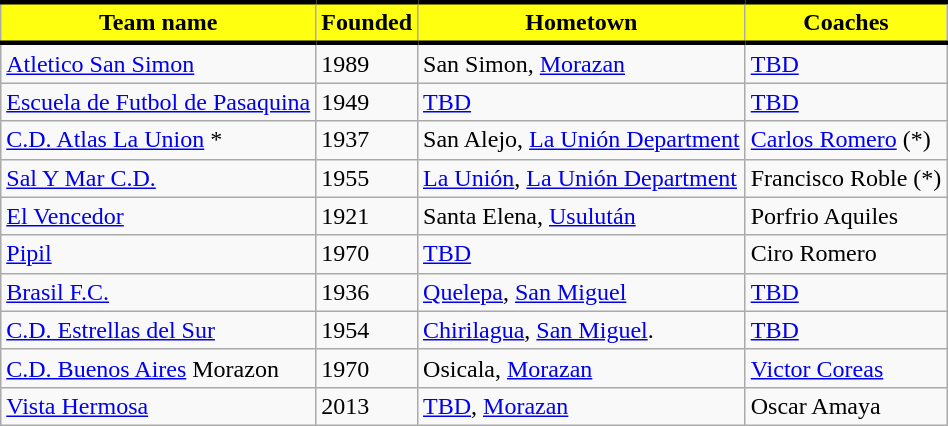<table class="wikitable">
<tr>
<th style="background:#FFFF10; color:black; border-top:black 3px solid; border-bottom:black 3px solid;">Team name</th>
<th style="background:#FFFF10; color:black; border-top:black 3px solid; border-bottom:black 3px solid;">Founded</th>
<th style="background:#FFFF10; color:black; border-top:black 3px solid; border-bottom:black 3px solid;">Hometown</th>
<th style="background:#FFFF10; color:black; border-top:black 3px solid; border-bottom:black 3px solid;">Coaches</th>
</tr>
<tr>
<td><a href='#'>Atletico San Simon</a></td>
<td>1989</td>
<td> San Simon, <a href='#'>Morazan</a></td>
<td> <a href='#'>TBD</a></td>
</tr>
<tr>
<td><a href='#'>Escuela de Futbol de Pasaquina</a></td>
<td>1949</td>
<td> <a href='#'>TBD</a></td>
<td> <a href='#'>TBD</a></td>
</tr>
<tr>
<td><a href='#'>C.D. Atlas La Union</a> *</td>
<td>1937</td>
<td> San Alejo, <a href='#'>La Unión Department</a></td>
<td> <a href='#'>Carlos Romero</a> (*)</td>
</tr>
<tr>
<td><a href='#'>Sal Y Mar C.D.</a></td>
<td>1955</td>
<td> <a href='#'>La Unión</a>, <a href='#'>La Unión Department</a></td>
<td> Francisco Roble (*)</td>
</tr>
<tr>
<td><a href='#'>El Vencedor</a></td>
<td>1921</td>
<td> Santa Elena, <a href='#'>Usulután</a></td>
<td>  Porfrio Aquiles</td>
</tr>
<tr>
<td><a href='#'>Pipil</a></td>
<td>1970</td>
<td> <a href='#'>TBD</a></td>
<td> Ciro Romero</td>
</tr>
<tr>
<td><a href='#'>Brasil F.C.</a></td>
<td>1936</td>
<td> <a href='#'>Quelepa</a>, <a href='#'>San Miguel</a></td>
<td> <a href='#'>TBD</a></td>
</tr>
<tr>
<td><a href='#'>C.D. Estrellas del Sur</a></td>
<td>1954</td>
<td> <a href='#'>Chirilagua</a>, <a href='#'>San Miguel</a>.</td>
<td> <a href='#'>TBD</a></td>
</tr>
<tr>
<td><a href='#'>C.D. Buenos Aires</a> Morazon</td>
<td>1970</td>
<td> Osicala, <a href='#'>Morazan</a></td>
<td> <a href='#'>Victor Coreas</a></td>
</tr>
<tr>
<td><a href='#'>Vista Hermosa</a></td>
<td>2013</td>
<td> <a href='#'>TBD</a>, <a href='#'>Morazan</a></td>
<td> Oscar Amaya</td>
</tr>
</table>
